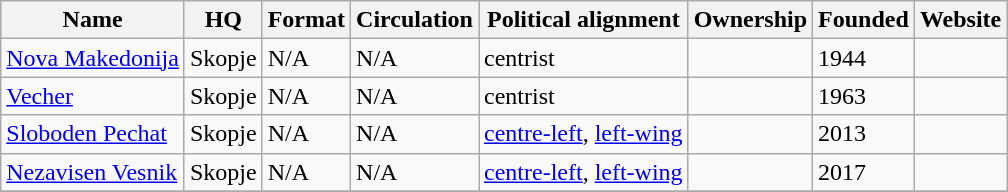<table class="wikitable sortable">
<tr>
<th>Name</th>
<th>HQ</th>
<th>Format</th>
<th>Circulation</th>
<th>Political alignment</th>
<th>Ownership</th>
<th>Founded</th>
<th>Website</th>
</tr>
<tr>
<td><a href='#'>Nova Makedonija</a></td>
<td>Skopje</td>
<td>N/A</td>
<td>N/A</td>
<td>centrist</td>
<td>  </td>
<td>1944</td>
<td></td>
</tr>
<tr>
<td><a href='#'>Vecher</a></td>
<td>Skopje</td>
<td>N/A</td>
<td>N/A</td>
<td>centrist</td>
<td>  </td>
<td>1963</td>
<td></td>
</tr>
<tr>
<td><a href='#'>Sloboden Pechat</a></td>
<td>Skopje</td>
<td>N/A</td>
<td>N/A</td>
<td><a href='#'>centre-left</a>, <a href='#'>left-wing</a> </td>
<td>  </td>
<td>2013</td>
<td></td>
</tr>
<tr>
<td><a href='#'>Nezavisen Vesnik</a></td>
<td>Skopje</td>
<td>N/A</td>
<td>N/A</td>
<td><a href='#'>centre-left</a>, <a href='#'>left-wing</a> </td>
<td>  </td>
<td>2017</td>
<td></td>
</tr>
<tr>
</tr>
</table>
